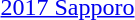<table>
<tr>
<td><a href='#'>2017 Sapporo</a></td>
<td></td>
<td></td>
<td></td>
</tr>
</table>
